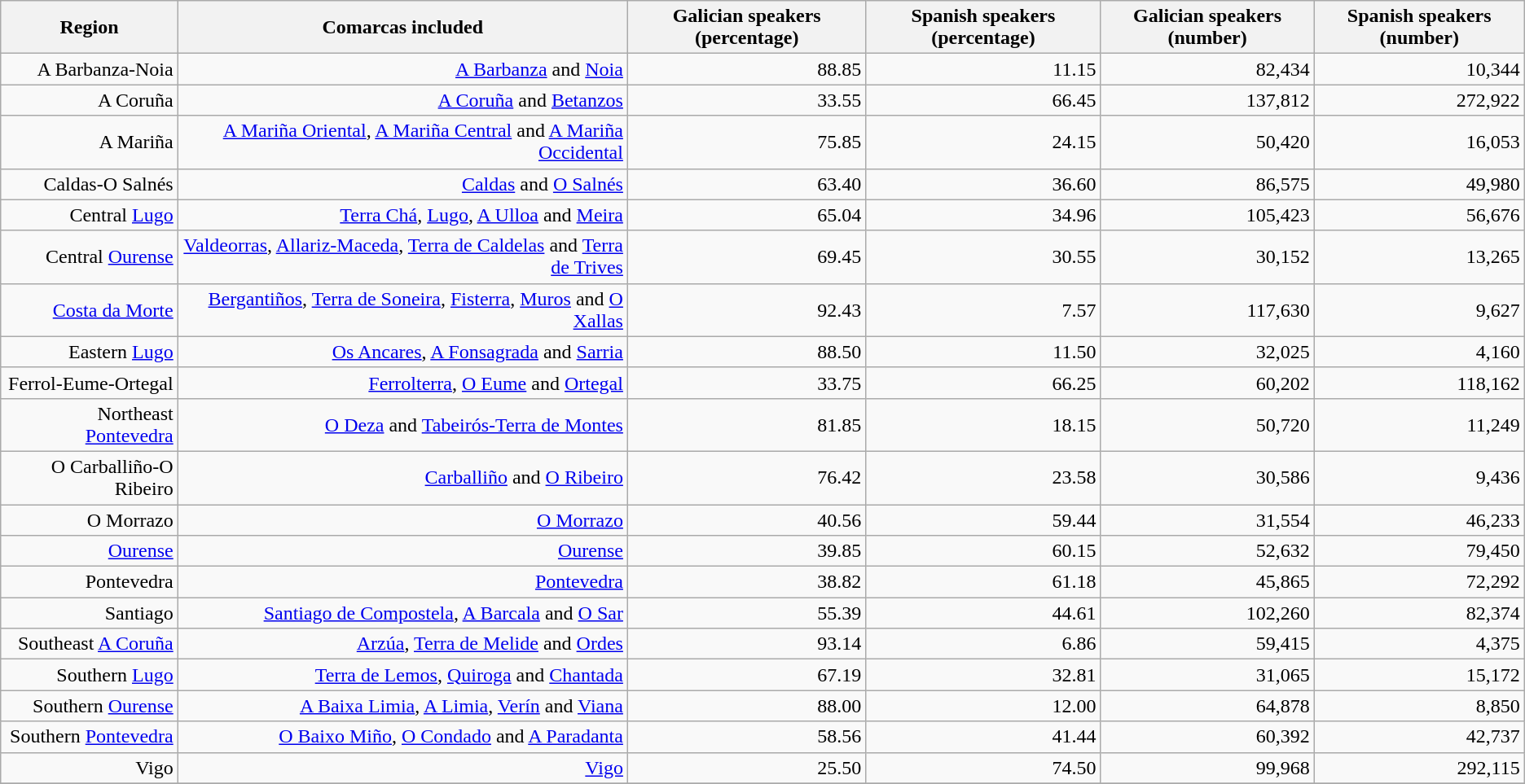<table class="wikitable sortable">
<tr>
<th bgcolor="#BFCFFF">Region</th>
<th bgcolor="#BFCFFF">Comarcas included</th>
<th bgcolor="#BFCFFF">Galician speakers (percentage)</th>
<th bgcolor="#BFCFFF">Spanish speakers (percentage)</th>
<th bgcolor="#BFCFFF">Galician speakers (number)</th>
<th bgcolor="#BFCFFF">Spanish speakers (number)</th>
</tr>
<tr>
<td align="right">A Barbanza-Noia</td>
<td align="right"><a href='#'>A Barbanza</a> and <a href='#'>Noia</a></td>
<td align="right">88.85</td>
<td align="right">11.15</td>
<td align="right">82,434</td>
<td align="right">10,344</td>
</tr>
<tr>
<td align="right">A Coruña</td>
<td align="right"><a href='#'>A Coruña</a> and <a href='#'>Betanzos</a></td>
<td align="right">33.55</td>
<td align="right">66.45</td>
<td align="right">137,812</td>
<td align="right">272,922</td>
</tr>
<tr>
<td align="right">A Mariña</td>
<td align="right"><a href='#'>A Mariña Oriental</a>, <a href='#'>A Mariña Central</a> and <a href='#'>A Mariña Occidental</a></td>
<td align="right">75.85</td>
<td align="right">24.15</td>
<td align="right">50,420</td>
<td align="right">16,053</td>
</tr>
<tr>
<td align="right">Caldas-O Salnés</td>
<td align="right"><a href='#'>Caldas</a> and <a href='#'>O Salnés</a></td>
<td align="right">63.40</td>
<td align="right">36.60</td>
<td align="right">86,575</td>
<td align="right">49,980</td>
</tr>
<tr>
<td align="right">Central <a href='#'>Lugo</a></td>
<td align="right"><a href='#'>Terra Chá</a>, <a href='#'>Lugo</a>, <a href='#'>A Ulloa</a> and <a href='#'>Meira</a></td>
<td align="right">65.04</td>
<td align="right">34.96</td>
<td align="right">105,423</td>
<td align="right">56,676</td>
</tr>
<tr>
<td align="right">Central <a href='#'>Ourense</a></td>
<td align="right"><a href='#'>Valdeorras</a>, <a href='#'>Allariz-Maceda</a>, <a href='#'>Terra de Caldelas</a> and <a href='#'>Terra de Trives</a></td>
<td align="right">69.45</td>
<td align="right">30.55</td>
<td align="right">30,152</td>
<td align="right">13,265</td>
</tr>
<tr>
<td align="right"><a href='#'>Costa da Morte</a></td>
<td align="right"><a href='#'>Bergantiños</a>, <a href='#'>Terra de Soneira</a>, <a href='#'>Fisterra</a>, <a href='#'>Muros</a> and <a href='#'>O Xallas</a></td>
<td align="right">92.43</td>
<td align="right">7.57</td>
<td align="right">117,630</td>
<td align="right">9,627</td>
</tr>
<tr>
<td align="right">Eastern <a href='#'>Lugo</a></td>
<td align="right"><a href='#'>Os Ancares</a>, <a href='#'>A Fonsagrada</a> and <a href='#'>Sarria</a></td>
<td align="right">88.50</td>
<td align="right">11.50</td>
<td align="right">32,025</td>
<td align="right">4,160</td>
</tr>
<tr>
<td align="right">Ferrol-Eume-Ortegal</td>
<td align="right"><a href='#'>Ferrolterra</a>, <a href='#'>O Eume</a> and <a href='#'>Ortegal</a></td>
<td align="right">33.75</td>
<td align="right">66.25</td>
<td align="right">60,202</td>
<td align="right">118,162</td>
</tr>
<tr>
<td align="right">Northeast <a href='#'>Pontevedra</a></td>
<td align="right"><a href='#'>O Deza</a> and <a href='#'>Tabeirós-Terra de Montes</a></td>
<td align="right">81.85</td>
<td align="right">18.15</td>
<td align="right">50,720</td>
<td align="right">11,249</td>
</tr>
<tr>
<td align="right">O Carballiño-O Ribeiro</td>
<td align="right"><a href='#'>Carballiño</a> and <a href='#'>O Ribeiro</a></td>
<td align="right">76.42</td>
<td align="right">23.58</td>
<td align="right">30,586</td>
<td align="right">9,436</td>
</tr>
<tr>
<td align="right">O Morrazo</td>
<td align="right"><a href='#'>O Morrazo</a></td>
<td align="right">40.56</td>
<td align="right">59.44</td>
<td align="right">31,554</td>
<td align="right">46,233</td>
</tr>
<tr>
<td align="right"><a href='#'>Ourense</a></td>
<td align="right"><a href='#'>Ourense</a></td>
<td align="right">39.85</td>
<td align="right">60.15</td>
<td align="right">52,632</td>
<td align="right">79,450</td>
</tr>
<tr>
<td align="right">Pontevedra</td>
<td align="right"><a href='#'>Pontevedra</a></td>
<td align="right">38.82</td>
<td align="right">61.18</td>
<td align="right">45,865</td>
<td align="right">72,292</td>
</tr>
<tr>
<td align="right">Santiago</td>
<td align="right"><a href='#'>Santiago de Compostela</a>, <a href='#'>A Barcala</a> and <a href='#'>O Sar</a></td>
<td align="right">55.39</td>
<td align="right">44.61</td>
<td align="right">102,260</td>
<td align="right">82,374</td>
</tr>
<tr>
<td align="right">Southeast <a href='#'>A Coruña</a></td>
<td align="right"><a href='#'>Arzúa</a>, <a href='#'>Terra de Melide</a> and <a href='#'>Ordes</a></td>
<td align="right">93.14</td>
<td align="right">6.86</td>
<td align="right">59,415</td>
<td align="right">4,375</td>
</tr>
<tr>
<td align="right">Southern <a href='#'>Lugo</a></td>
<td align="right"><a href='#'>Terra de Lemos</a>, <a href='#'>Quiroga</a> and <a href='#'>Chantada</a></td>
<td align="right">67.19</td>
<td align="right">32.81</td>
<td align="right">31,065</td>
<td align="right">15,172</td>
</tr>
<tr>
<td align="right">Southern <a href='#'>Ourense</a></td>
<td align="right"><a href='#'>A Baixa Limia</a>, <a href='#'>A Limia</a>, <a href='#'>Verín</a> and <a href='#'>Viana</a></td>
<td align="right">88.00</td>
<td align="right">12.00</td>
<td align="right">64,878</td>
<td align="right">8,850</td>
</tr>
<tr>
<td align="right">Southern <a href='#'>Pontevedra</a></td>
<td align="right"><a href='#'>O Baixo Miño</a>, <a href='#'>O Condado</a> and <a href='#'>A Paradanta</a></td>
<td align="right">58.56</td>
<td align="right">41.44</td>
<td align="right">60,392</td>
<td align="right">42,737</td>
</tr>
<tr>
<td align="right">Vigo</td>
<td align="right"><a href='#'>Vigo</a></td>
<td align="right">25.50</td>
<td align="right">74.50</td>
<td align="right">99,968</td>
<td align="right">292,115</td>
</tr>
<tr>
</tr>
</table>
